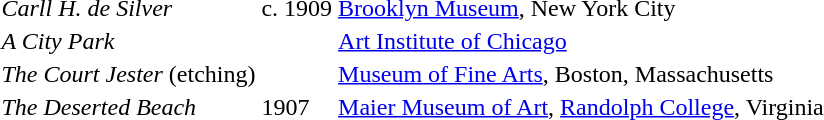<table>
<tr>
<td><em>Carll H. de Silver</em></td>
<td>c. 1909</td>
<td><a href='#'>Brooklyn Museum</a>, New York City</td>
</tr>
<tr>
<td><em>A City Park</em></td>
<td></td>
<td><a href='#'>Art Institute of Chicago</a></td>
</tr>
<tr>
<td><em>The Court Jester</em> (etching)</td>
<td></td>
<td><a href='#'>Museum of Fine Arts</a>, Boston, Massachusetts</td>
</tr>
<tr>
<td><em>The Deserted Beach</em></td>
<td>1907</td>
<td><a href='#'>Maier Museum of Art</a>, <a href='#'>Randolph College</a>, Virginia</td>
</tr>
</table>
